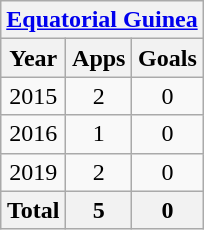<table class="wikitable" style="text-align:center">
<tr>
<th colspan=3><a href='#'>Equatorial Guinea</a></th>
</tr>
<tr>
<th>Year</th>
<th>Apps</th>
<th>Goals</th>
</tr>
<tr>
<td>2015</td>
<td>2</td>
<td>0</td>
</tr>
<tr>
<td>2016</td>
<td>1</td>
<td>0</td>
</tr>
<tr>
<td>2019</td>
<td>2</td>
<td>0</td>
</tr>
<tr>
<th>Total</th>
<th>5</th>
<th>0</th>
</tr>
</table>
